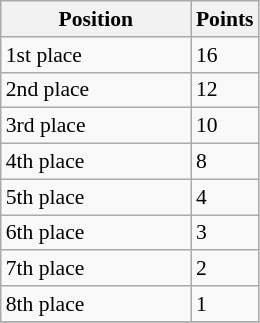<table class="wikitable" style="font-size: 90%">
<tr>
<th width=120>Position</th>
<th width=20>Points</th>
</tr>
<tr>
<td>1st place</td>
<td>16</td>
</tr>
<tr>
<td>2nd place</td>
<td>12</td>
</tr>
<tr>
<td>3rd place</td>
<td>10</td>
</tr>
<tr>
<td>4th place</td>
<td>8</td>
</tr>
<tr>
<td>5th place</td>
<td>4</td>
</tr>
<tr>
<td>6th place</td>
<td>3</td>
</tr>
<tr>
<td>7th place</td>
<td>2</td>
</tr>
<tr>
<td>8th place</td>
<td>1</td>
</tr>
<tr>
</tr>
</table>
